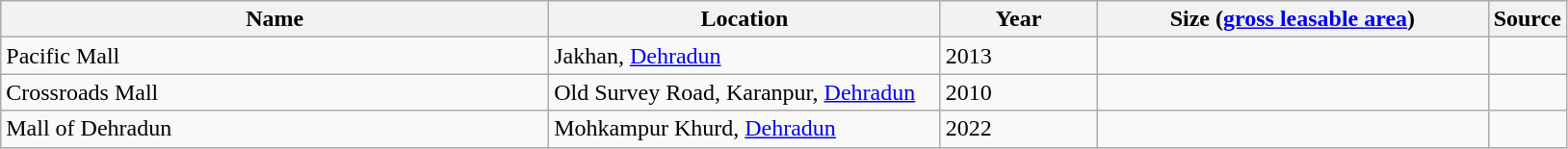<table class="wikitable sortable">
<tr>
<th style="width:35%;">Name</th>
<th style="width:25%;">Location</th>
<th style="width:10%;">Year</th>
<th style="width:25%;">Size (<a href='#'>gross leasable area</a>)</th>
<th style="width:5%;">Source</th>
</tr>
<tr>
<td>Pacific Mall</td>
<td>Jakhan, <a href='#'>Dehradun</a></td>
<td>2013</td>
<td></td>
<td></td>
</tr>
<tr>
<td>Crossroads Mall</td>
<td>Old Survey Road, Karanpur, <a href='#'>Dehradun</a></td>
<td>2010</td>
<td></td>
<td></td>
</tr>
<tr>
<td>Mall of Dehradun</td>
<td>Mohkampur Khurd, <a href='#'>Dehradun</a></td>
<td>2022</td>
<td></td>
<td></td>
</tr>
</table>
